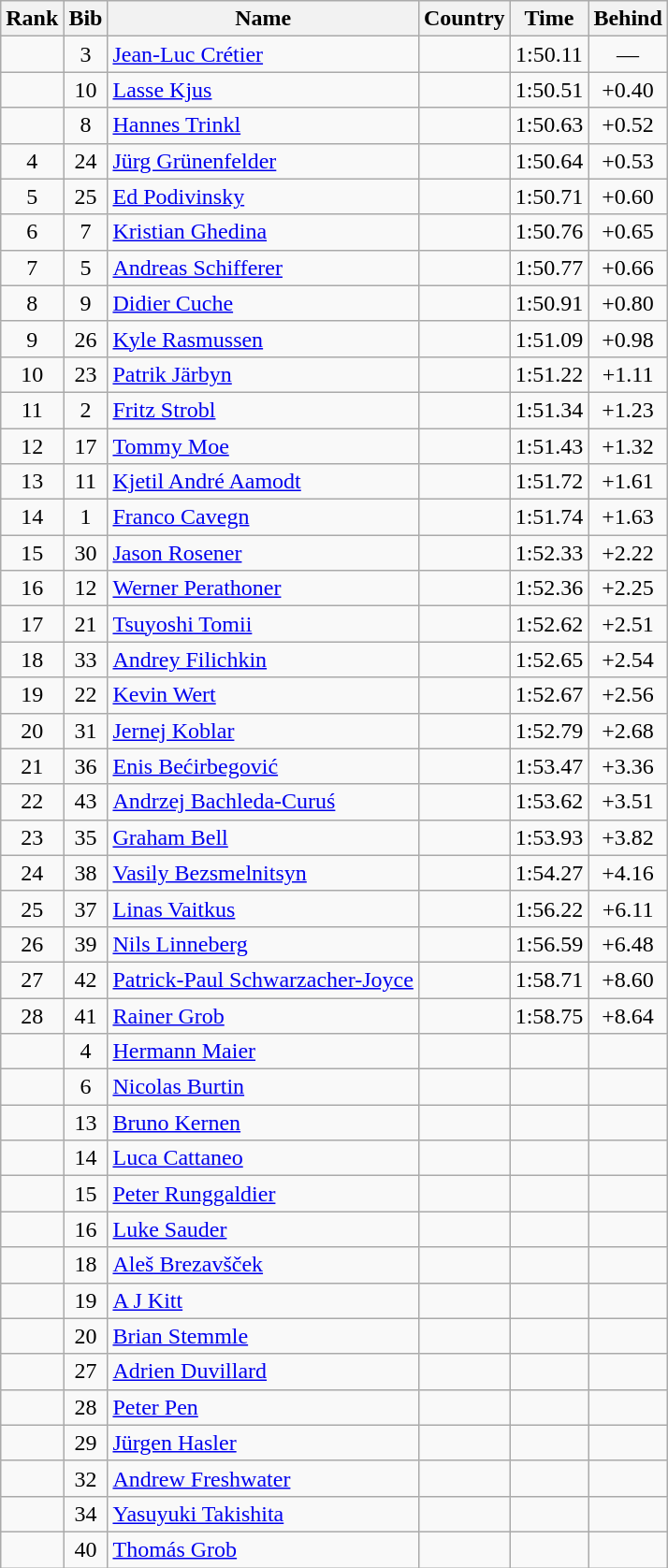<table class="wikitable sortable" style="text-align:center">
<tr>
<th>Rank</th>
<th>Bib</th>
<th>Name</th>
<th>Country</th>
<th>Time</th>
<th>Behind</th>
</tr>
<tr>
<td></td>
<td>3</td>
<td align="left"><a href='#'>Jean-Luc Crétier</a></td>
<td align=left></td>
<td>1:50.11</td>
<td>—</td>
</tr>
<tr>
<td></td>
<td>10</td>
<td align="left"><a href='#'>Lasse Kjus</a></td>
<td align=left></td>
<td>1:50.51</td>
<td>+0.40</td>
</tr>
<tr>
<td></td>
<td>8</td>
<td align="left"><a href='#'>Hannes Trinkl</a></td>
<td align=left></td>
<td>1:50.63</td>
<td>+0.52</td>
</tr>
<tr>
<td>4</td>
<td>24</td>
<td align="left"><a href='#'>Jürg Grünenfelder</a></td>
<td align=left></td>
<td>1:50.64</td>
<td>+0.53</td>
</tr>
<tr>
<td>5</td>
<td>25</td>
<td align="left"><a href='#'>Ed Podivinsky</a></td>
<td align=left></td>
<td>1:50.71</td>
<td>+0.60</td>
</tr>
<tr>
<td>6</td>
<td>7</td>
<td align="left"><a href='#'>Kristian Ghedina</a></td>
<td align=left></td>
<td>1:50.76</td>
<td>+0.65</td>
</tr>
<tr>
<td>7</td>
<td>5</td>
<td align="left"><a href='#'>Andreas Schifferer</a></td>
<td align=left></td>
<td>1:50.77</td>
<td>+0.66</td>
</tr>
<tr>
<td>8</td>
<td>9</td>
<td align="left"><a href='#'>Didier Cuche</a></td>
<td align=left></td>
<td>1:50.91</td>
<td>+0.80</td>
</tr>
<tr>
<td>9</td>
<td>26</td>
<td align="left"><a href='#'>Kyle Rasmussen</a></td>
<td align=left></td>
<td>1:51.09</td>
<td>+0.98</td>
</tr>
<tr>
<td>10</td>
<td>23</td>
<td align="left"><a href='#'>Patrik Järbyn</a></td>
<td align=left></td>
<td>1:51.22</td>
<td>+1.11</td>
</tr>
<tr>
<td>11</td>
<td>2</td>
<td align="left"><a href='#'>Fritz Strobl</a></td>
<td align=left></td>
<td>1:51.34</td>
<td>+1.23</td>
</tr>
<tr>
<td>12</td>
<td>17</td>
<td align="left"><a href='#'>Tommy Moe</a></td>
<td align=left></td>
<td>1:51.43</td>
<td>+1.32</td>
</tr>
<tr>
<td>13</td>
<td>11</td>
<td align="left"><a href='#'>Kjetil André Aamodt</a></td>
<td align=left></td>
<td>1:51.72</td>
<td>+1.61</td>
</tr>
<tr>
<td>14</td>
<td>1</td>
<td align="left"><a href='#'>Franco Cavegn</a></td>
<td align=left></td>
<td>1:51.74</td>
<td>+1.63</td>
</tr>
<tr>
<td>15</td>
<td>30</td>
<td align="left"><a href='#'>Jason Rosener</a></td>
<td align=left></td>
<td>1:52.33</td>
<td>+2.22</td>
</tr>
<tr>
<td>16</td>
<td>12</td>
<td align="left"><a href='#'>Werner Perathoner</a></td>
<td align=left></td>
<td>1:52.36</td>
<td>+2.25</td>
</tr>
<tr>
<td>17</td>
<td>21</td>
<td align="left"><a href='#'>Tsuyoshi Tomii</a></td>
<td align=left></td>
<td>1:52.62</td>
<td>+2.51</td>
</tr>
<tr>
<td>18</td>
<td>33</td>
<td align="left"><a href='#'>Andrey Filichkin</a></td>
<td align=left></td>
<td>1:52.65</td>
<td>+2.54</td>
</tr>
<tr>
<td>19</td>
<td>22</td>
<td align="left"><a href='#'>Kevin Wert</a></td>
<td align=left></td>
<td>1:52.67</td>
<td>+2.56</td>
</tr>
<tr>
<td>20</td>
<td>31</td>
<td align="left"><a href='#'>Jernej Koblar</a></td>
<td align=left></td>
<td>1:52.79</td>
<td>+2.68</td>
</tr>
<tr>
<td>21</td>
<td>36</td>
<td align="left"><a href='#'>Enis Bećirbegović</a></td>
<td align=left></td>
<td>1:53.47</td>
<td>+3.36</td>
</tr>
<tr>
<td>22</td>
<td>43</td>
<td align="left"><a href='#'>Andrzej Bachleda-Curuś</a></td>
<td align=left></td>
<td>1:53.62</td>
<td>+3.51</td>
</tr>
<tr>
<td>23</td>
<td>35</td>
<td align="left"><a href='#'>Graham Bell</a></td>
<td align=left></td>
<td>1:53.93</td>
<td>+3.82</td>
</tr>
<tr>
<td>24</td>
<td>38</td>
<td align="left"><a href='#'>Vasily Bezsmelnitsyn</a></td>
<td align=left></td>
<td>1:54.27</td>
<td>+4.16</td>
</tr>
<tr>
<td>25</td>
<td>37</td>
<td align="left"><a href='#'>Linas Vaitkus</a></td>
<td align=left></td>
<td>1:56.22</td>
<td>+6.11</td>
</tr>
<tr>
<td>26</td>
<td>39</td>
<td align="left"><a href='#'>Nils Linneberg</a></td>
<td align=left></td>
<td>1:56.59</td>
<td>+6.48</td>
</tr>
<tr>
<td>27</td>
<td>42</td>
<td align="left"><a href='#'>Patrick-Paul Schwarzacher-Joyce</a></td>
<td align=left></td>
<td>1:58.71</td>
<td>+8.60</td>
</tr>
<tr>
<td>28</td>
<td>41</td>
<td align="left"><a href='#'>Rainer Grob</a></td>
<td align=left></td>
<td>1:58.75</td>
<td>+8.64</td>
</tr>
<tr>
<td></td>
<td>4</td>
<td align="left"><a href='#'>Hermann Maier</a></td>
<td align=left></td>
<td></td>
<td></td>
</tr>
<tr>
<td></td>
<td>6</td>
<td align="left"><a href='#'>Nicolas Burtin</a></td>
<td align=left></td>
<td></td>
<td></td>
</tr>
<tr>
<td></td>
<td>13</td>
<td align="left"><a href='#'>Bruno Kernen</a></td>
<td align=left></td>
<td></td>
<td></td>
</tr>
<tr>
<td></td>
<td>14</td>
<td align="left"><a href='#'>Luca Cattaneo</a></td>
<td align=left></td>
<td></td>
<td></td>
</tr>
<tr>
<td></td>
<td>15</td>
<td align="left"><a href='#'>Peter Runggaldier</a></td>
<td align=left></td>
<td></td>
<td></td>
</tr>
<tr>
<td></td>
<td>16</td>
<td align="left"><a href='#'>Luke Sauder</a></td>
<td align=left></td>
<td></td>
<td></td>
</tr>
<tr>
<td></td>
<td>18</td>
<td align="left"><a href='#'>Aleš Brezavšček</a></td>
<td align=left></td>
<td></td>
<td></td>
</tr>
<tr>
<td></td>
<td>19</td>
<td align="left"><a href='#'>A J Kitt</a></td>
<td align=left></td>
<td></td>
<td></td>
</tr>
<tr>
<td></td>
<td>20</td>
<td align="left"><a href='#'>Brian Stemmle</a></td>
<td align=left></td>
<td></td>
<td></td>
</tr>
<tr>
<td></td>
<td>27</td>
<td align="left"><a href='#'>Adrien Duvillard</a></td>
<td align=left></td>
<td></td>
<td></td>
</tr>
<tr>
<td></td>
<td>28</td>
<td align="left"><a href='#'>Peter Pen</a></td>
<td align=left></td>
<td></td>
<td></td>
</tr>
<tr>
<td></td>
<td>29</td>
<td align="left"><a href='#'>Jürgen Hasler</a></td>
<td align=left></td>
<td></td>
<td></td>
</tr>
<tr>
<td></td>
<td>32</td>
<td align="left"><a href='#'>Andrew Freshwater</a></td>
<td align=left></td>
<td></td>
<td></td>
</tr>
<tr>
<td></td>
<td>34</td>
<td align="left"><a href='#'>Yasuyuki Takishita</a></td>
<td align=left></td>
<td></td>
<td></td>
</tr>
<tr>
<td></td>
<td>40</td>
<td align="left"><a href='#'>Thomás Grob</a></td>
<td align=left></td>
<td></td>
<td></td>
</tr>
</table>
